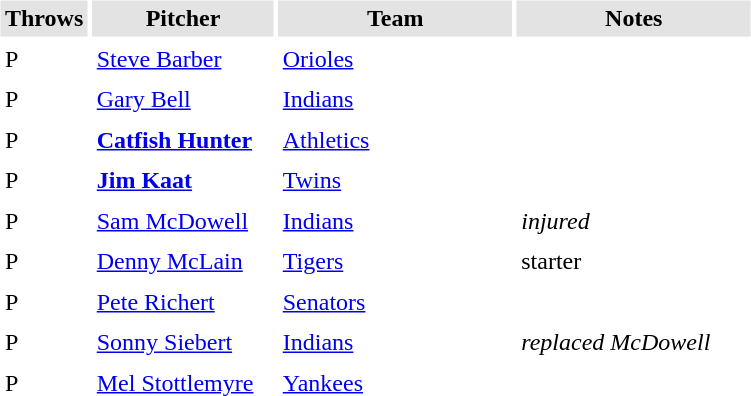<table border="0" cellspacing="3" cellpadding="3">
<tr style="background: #e3e3e3;">
<th width="50">Throws</th>
<th width="115">Pitcher</th>
<th width="150">Team</th>
<th width="150">Notes</th>
</tr>
<tr>
<td>P</td>
<td><a href='#'>Steve Barber</a></td>
<td><a href='#'>Orioles</a></td>
<td></td>
</tr>
<tr>
<td>P</td>
<td><a href='#'>Gary Bell</a></td>
<td><a href='#'>Indians</a></td>
<td></td>
</tr>
<tr>
<td>P</td>
<td><strong><a href='#'>Catfish Hunter</a></strong></td>
<td><a href='#'>Athletics</a></td>
<td></td>
</tr>
<tr>
<td>P</td>
<td><strong><a href='#'>Jim Kaat</a></strong></td>
<td><a href='#'>Twins</a></td>
<td></td>
</tr>
<tr>
<td>P</td>
<td><a href='#'>Sam McDowell</a></td>
<td><a href='#'>Indians</a></td>
<td><em>injured</em></td>
</tr>
<tr>
<td>P</td>
<td><a href='#'>Denny McLain</a></td>
<td><a href='#'>Tigers</a></td>
<td>starter</td>
</tr>
<tr>
<td>P</td>
<td><a href='#'>Pete Richert</a></td>
<td><a href='#'>Senators</a></td>
<td></td>
</tr>
<tr>
<td>P</td>
<td><a href='#'>Sonny Siebert</a></td>
<td><a href='#'>Indians</a></td>
<td><em>replaced McDowell</em></td>
</tr>
<tr>
<td>P</td>
<td><a href='#'>Mel Stottlemyre</a></td>
<td><a href='#'>Yankees</a></td>
<td></td>
</tr>
</table>
